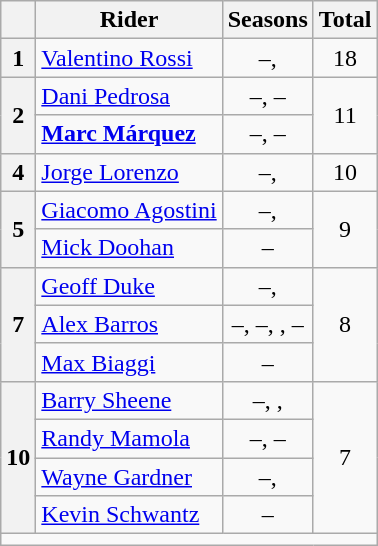<table class="wikitable" style="text-align:center">
<tr>
<th></th>
<th>Rider</th>
<th>Seasons</th>
<th>Total</th>
</tr>
<tr>
<th>1</th>
<td align=left> <a href='#'>Valentino Rossi</a></td>
<td>–, </td>
<td>18</td>
</tr>
<tr>
<th rowspan=2>2</th>
<td align=left> <a href='#'>Dani Pedrosa</a></td>
<td>–, –</td>
<td rowspan=2>11</td>
</tr>
<tr>
<td align=left> <strong><a href='#'>Marc Márquez</a></strong></td>
<td>–, –</td>
</tr>
<tr>
<th>4</th>
<td align=left> <a href='#'>Jorge Lorenzo</a></td>
<td>–, </td>
<td>10</td>
</tr>
<tr>
<th rowspan=2>5</th>
<td align=left> <a href='#'>Giacomo Agostini</a></td>
<td>–, </td>
<td rowspan=2>9</td>
</tr>
<tr>
<td align=left> <a href='#'>Mick Doohan</a></td>
<td>–</td>
</tr>
<tr>
<th rowspan=3>7</th>
<td align=left> <a href='#'>Geoff Duke</a></td>
<td>–, </td>
<td rowspan=3>8</td>
</tr>
<tr>
<td align=left> <a href='#'>Alex Barros</a></td>
<td>–, –, , –</td>
</tr>
<tr>
<td align=left> <a href='#'>Max Biaggi</a></td>
<td>–</td>
</tr>
<tr>
<th rowspan=4>10</th>
<td align=left> <a href='#'>Barry Sheene</a></td>
<td>–, , </td>
<td rowspan=4>7</td>
</tr>
<tr>
<td align=left> <a href='#'>Randy Mamola</a></td>
<td>–, –</td>
</tr>
<tr>
<td align=left> <a href='#'>Wayne Gardner</a></td>
<td>–, </td>
</tr>
<tr>
<td align=left> <a href='#'>Kevin Schwantz</a></td>
<td>–</td>
</tr>
<tr>
<td colspan=4></td>
</tr>
</table>
